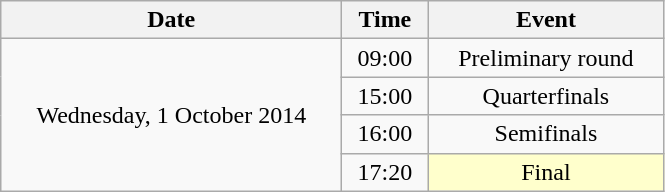<table class = "wikitable" style="text-align:center;">
<tr>
<th width=220>Date</th>
<th width=50>Time</th>
<th width=150>Event</th>
</tr>
<tr>
<td rowspan=4>Wednesday, 1 October 2014</td>
<td>09:00</td>
<td>Preliminary round</td>
</tr>
<tr>
<td>15:00</td>
<td>Quarterfinals</td>
</tr>
<tr>
<td>16:00</td>
<td>Semifinals</td>
</tr>
<tr>
<td>17:20</td>
<td bgcolor=ffffcc>Final</td>
</tr>
</table>
